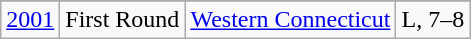<table class="wikitable">
<tr>
</tr>
<tr align="center">
<td><a href='#'>2001</a></td>
<td>First Round</td>
<td><a href='#'>Western Connecticut</a></td>
<td>L, 7–8</td>
</tr>
</table>
